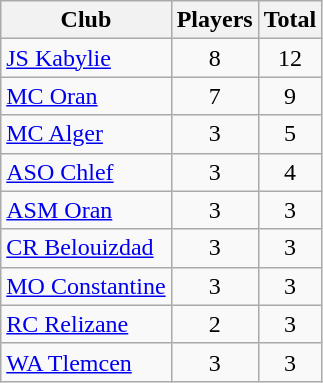<table class="sortable wikitable">
<tr>
<th>Club</th>
<th>Players</th>
<th>Total</th>
</tr>
<tr>
<td><a href='#'>JS Kabylie</a></td>
<td align=center>8</td>
<td align=center>12</td>
</tr>
<tr>
<td><a href='#'>MC Oran</a></td>
<td align=center>7</td>
<td align=center>9</td>
</tr>
<tr>
<td><a href='#'>MC Alger</a></td>
<td align=center>3</td>
<td align=center>5</td>
</tr>
<tr>
<td><a href='#'>ASO Chlef</a></td>
<td align=center>3</td>
<td align=center>4</td>
</tr>
<tr>
<td><a href='#'>ASM Oran</a></td>
<td align=center>3</td>
<td align=center>3</td>
</tr>
<tr>
<td><a href='#'>CR Belouizdad</a></td>
<td align=center>3</td>
<td align=center>3</td>
</tr>
<tr>
<td><a href='#'>MO Constantine</a></td>
<td align=center>3</td>
<td align=center>3</td>
</tr>
<tr>
<td><a href='#'>RC Relizane</a></td>
<td align=center>2</td>
<td align=center>3</td>
</tr>
<tr>
<td><a href='#'>WA Tlemcen</a></td>
<td align=center>3</td>
<td align=center>3</td>
</tr>
</table>
